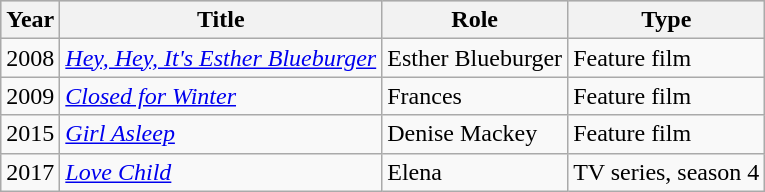<table class="wikitable">
<tr style="background:#CCCCCC;">
<th>Year</th>
<th>Title</th>
<th>Role</th>
<th>Type</th>
</tr>
<tr>
<td>2008</td>
<td><em><a href='#'>Hey, Hey, It's Esther Blueburger</a></em></td>
<td>Esther Blueburger</td>
<td>Feature film</td>
</tr>
<tr>
<td>2009</td>
<td><em><a href='#'>Closed for Winter</a></em></td>
<td>Frances</td>
<td>Feature film</td>
</tr>
<tr>
<td>2015</td>
<td><em><a href='#'>Girl Asleep</a></em></td>
<td>Denise Mackey</td>
<td>Feature film</td>
</tr>
<tr>
<td>2017</td>
<td><em><a href='#'>Love Child</a></em></td>
<td>Elena</td>
<td>TV series, season 4</td>
</tr>
</table>
